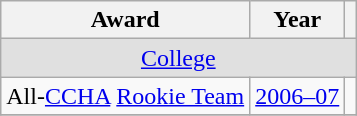<table class="wikitable">
<tr>
<th>Award</th>
<th>Year</th>
<th></th>
</tr>
<tr ALIGN="center" bgcolor="#e0e0e0">
<td colspan="3"><a href='#'>College</a></td>
</tr>
<tr>
<td>All-<a href='#'>CCHA</a> <a href='#'>Rookie Team</a></td>
<td><a href='#'>2006–07</a></td>
<td></td>
</tr>
<tr>
</tr>
</table>
